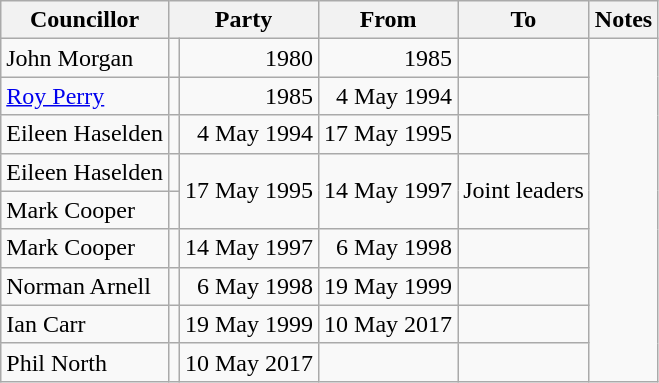<table class=wikitable>
<tr>
<th>Councillor</th>
<th colspan=2>Party</th>
<th>From</th>
<th>To</th>
<th>Notes</th>
</tr>
<tr>
<td>John Morgan</td>
<td></td>
<td align=right>1980</td>
<td align=right>1985</td>
<td></td>
</tr>
<tr>
<td><a href='#'>Roy Perry</a></td>
<td></td>
<td align=right>1985</td>
<td align=right>4 May 1994</td>
<td></td>
</tr>
<tr>
<td>Eileen Haselden</td>
<td></td>
<td align=right>4 May 1994</td>
<td align=right>17 May 1995</td>
<td></td>
</tr>
<tr>
<td>Eileen Haselden</td>
<td></td>
<td rowspan=2 align=right>17 May 1995</td>
<td rowspan=2 align=right>14 May 1997</td>
<td rowspan=2>Joint leaders</td>
</tr>
<tr>
<td>Mark Cooper</td>
<td></td>
</tr>
<tr>
<td>Mark Cooper</td>
<td></td>
<td align=right>14 May 1997</td>
<td align=right>6 May 1998</td>
<td></td>
</tr>
<tr>
<td>Norman Arnell</td>
<td></td>
<td align=right>6 May 1998</td>
<td align=right>19 May 1999</td>
<td></td>
</tr>
<tr>
<td>Ian Carr</td>
<td></td>
<td align=right>19 May 1999</td>
<td align=right>10 May 2017</td>
<td></td>
</tr>
<tr>
<td>Phil North</td>
<td></td>
<td align=right>10 May 2017</td>
<td align=right></td>
<td></td>
</tr>
</table>
